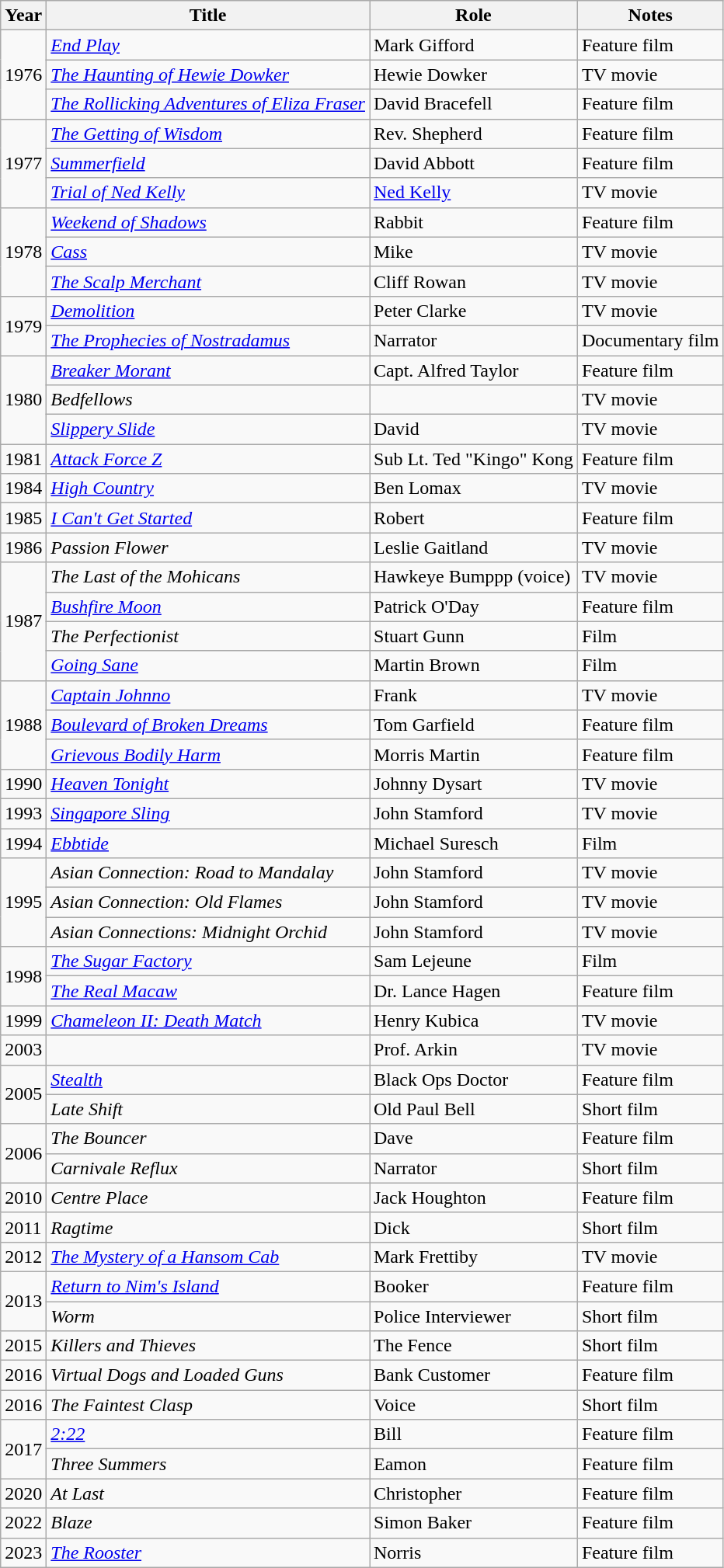<table class="wikitable">
<tr>
<th>Year</th>
<th>Title</th>
<th>Role</th>
<th>Notes</th>
</tr>
<tr>
<td rowspan=3>1976</td>
<td><em><a href='#'>End Play</a></em></td>
<td>Mark Gifford</td>
<td>Feature film</td>
</tr>
<tr>
<td><em><a href='#'>The Haunting of Hewie Dowker</a></em></td>
<td>Hewie Dowker</td>
<td>TV movie</td>
</tr>
<tr>
<td><em><a href='#'>The Rollicking Adventures of Eliza Fraser</a></em></td>
<td>David Bracefell</td>
<td>Feature film</td>
</tr>
<tr>
<td rowspan=3>1977</td>
<td><em><a href='#'>The Getting of Wisdom</a></em></td>
<td>Rev. Shepherd</td>
<td>Feature film</td>
</tr>
<tr>
<td><em><a href='#'>Summerfield</a></em></td>
<td>David Abbott</td>
<td>Feature film</td>
</tr>
<tr>
<td><em><a href='#'>Trial of Ned Kelly</a></em></td>
<td><a href='#'>Ned Kelly</a></td>
<td>TV movie</td>
</tr>
<tr>
<td rowspan=3>1978</td>
<td><em><a href='#'>Weekend of Shadows</a></em></td>
<td>Rabbit</td>
<td>Feature film</td>
</tr>
<tr>
<td><em><a href='#'>Cass</a></em></td>
<td>Mike</td>
<td>TV movie</td>
</tr>
<tr>
<td><em><a href='#'>The Scalp Merchant</a></em></td>
<td>Cliff Rowan</td>
<td>TV movie</td>
</tr>
<tr>
<td rowspan=2>1979</td>
<td><em><a href='#'>Demolition</a></em></td>
<td>Peter Clarke</td>
<td>TV movie</td>
</tr>
<tr>
<td><em><a href='#'>The Prophecies of Nostradamus</a></em></td>
<td>Narrator</td>
<td>Documentary film</td>
</tr>
<tr>
<td rowspan=3>1980</td>
<td><em><a href='#'>Breaker Morant</a></em></td>
<td>Capt. Alfred Taylor</td>
<td>Feature film</td>
</tr>
<tr>
<td><em>Bedfellows</em></td>
<td></td>
<td>TV movie</td>
</tr>
<tr>
<td><em><a href='#'>Slippery Slide</a></em></td>
<td>David</td>
<td>TV movie</td>
</tr>
<tr>
<td>1981</td>
<td><em><a href='#'>Attack Force Z</a></em></td>
<td>Sub Lt. Ted "Kingo" Kong</td>
<td>Feature film</td>
</tr>
<tr>
<td>1984</td>
<td><em><a href='#'>High Country</a></em></td>
<td>Ben Lomax</td>
<td>TV movie</td>
</tr>
<tr>
<td>1985</td>
<td><em><a href='#'>I Can't Get Started</a></em></td>
<td>Robert</td>
<td>Feature film</td>
</tr>
<tr>
<td>1986</td>
<td><em>Passion Flower</em></td>
<td>Leslie Gaitland</td>
<td>TV movie</td>
</tr>
<tr>
<td rowspan="4">1987</td>
<td><em>The Last of the Mohicans</em></td>
<td>Hawkeye Bumppp (voice)</td>
<td>TV movie</td>
</tr>
<tr>
<td><em><a href='#'>Bushfire Moon</a></em></td>
<td>Patrick O'Day</td>
<td>Feature film</td>
</tr>
<tr>
<td><em>The Perfectionist</em></td>
<td>Stuart Gunn</td>
<td>Film</td>
</tr>
<tr>
<td><em><a href='#'>Going Sane</a></em></td>
<td>Martin Brown</td>
<td>Film</td>
</tr>
<tr>
<td rowspan="3">1988</td>
<td><em><a href='#'>Captain Johnno</a></em></td>
<td>Frank</td>
<td>TV movie</td>
</tr>
<tr>
<td><em><a href='#'>Boulevard of Broken Dreams</a></em></td>
<td>Tom Garfield</td>
<td>Feature film</td>
</tr>
<tr>
<td><em><a href='#'>Grievous Bodily Harm</a></em></td>
<td>Morris Martin</td>
<td>Feature film</td>
</tr>
<tr>
<td>1990</td>
<td><em><a href='#'>Heaven Tonight</a></em></td>
<td>Johnny Dysart</td>
<td>TV movie</td>
</tr>
<tr>
<td>1993</td>
<td><em><a href='#'>Singapore Sling</a></em></td>
<td>John Stamford</td>
<td>TV movie</td>
</tr>
<tr>
<td>1994</td>
<td><em><a href='#'>Ebbtide</a></em></td>
<td>Michael Suresch</td>
<td>Film</td>
</tr>
<tr>
<td rowspan="3">1995</td>
<td><em>Asian Connection: Road to Mandalay</em></td>
<td>John Stamford</td>
<td>TV movie</td>
</tr>
<tr>
<td><em>Asian Connection: Old Flames</em></td>
<td>John Stamford</td>
<td>TV movie</td>
</tr>
<tr>
<td><em>Asian Connections: Midnight Orchid</em></td>
<td>John Stamford</td>
<td>TV movie</td>
</tr>
<tr>
<td rowspan="2">1998</td>
<td><em><a href='#'>The Sugar Factory</a></em></td>
<td>Sam Lejeune</td>
<td>Film</td>
</tr>
<tr>
<td><em><a href='#'>The Real Macaw</a></em></td>
<td>Dr. Lance Hagen</td>
<td>Feature film</td>
</tr>
<tr>
<td>1999</td>
<td><em><a href='#'>Chameleon II: Death Match</a></em></td>
<td>Henry Kubica</td>
<td>TV movie</td>
</tr>
<tr>
<td>2003</td>
<td><em></em></td>
<td>Prof. Arkin</td>
<td>TV movie</td>
</tr>
<tr>
<td rowspan="2">2005</td>
<td><em><a href='#'>Stealth</a></em></td>
<td>Black Ops Doctor</td>
<td>Feature film</td>
</tr>
<tr>
<td><em>Late Shift</em></td>
<td>Old Paul Bell</td>
<td>Short film</td>
</tr>
<tr>
<td rowspan="2">2006</td>
<td><em>The Bouncer</em></td>
<td>Dave</td>
<td>Feature film</td>
</tr>
<tr>
<td><em>Carnivale Reflux</em></td>
<td>Narrator</td>
<td>Short film</td>
</tr>
<tr>
<td>2010</td>
<td><em>Centre Place</em></td>
<td>Jack Houghton</td>
<td>Feature film</td>
</tr>
<tr>
<td>2011</td>
<td><em>Ragtime</em></td>
<td>Dick</td>
<td>Short film</td>
</tr>
<tr>
<td>2012</td>
<td><em><a href='#'>The Mystery of a Hansom Cab</a></em></td>
<td>Mark Frettiby</td>
<td>TV movie</td>
</tr>
<tr>
<td rowspan="2">2013</td>
<td><em><a href='#'>Return to Nim's Island</a></em></td>
<td>Booker</td>
<td>Feature film</td>
</tr>
<tr>
<td><em>Worm</em></td>
<td>Police Interviewer</td>
<td>Short film</td>
</tr>
<tr>
<td>2015</td>
<td><em>Killers and Thieves</em></td>
<td>The Fence</td>
<td>Short film</td>
</tr>
<tr>
<td>2016</td>
<td><em>Virtual Dogs and Loaded Guns</em></td>
<td>Bank Customer</td>
<td>Feature film</td>
</tr>
<tr>
<td>2016</td>
<td><em>The Faintest Clasp</em></td>
<td>Voice</td>
<td>Short film</td>
</tr>
<tr>
<td rowspan="2">2017</td>
<td><em><a href='#'>2:22</a></em></td>
<td>Bill</td>
<td>Feature film</td>
</tr>
<tr>
<td><em>Three Summers</em></td>
<td>Eamon</td>
<td>Feature film</td>
</tr>
<tr>
<td>2020</td>
<td><em>At Last</em></td>
<td>Christopher</td>
<td>Feature film</td>
</tr>
<tr>
<td>2022</td>
<td><em>Blaze</em></td>
<td>Simon Baker</td>
<td>Feature film</td>
</tr>
<tr>
<td>2023</td>
<td><em><a href='#'>The Rooster</a></em></td>
<td>Norris</td>
<td>Feature film</td>
</tr>
</table>
